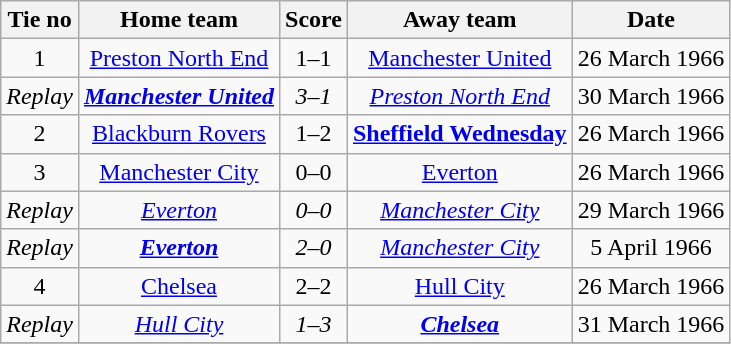<table class="wikitable" style="text-align: center">
<tr>
<th>Tie no</th>
<th>Home team</th>
<th>Score</th>
<th>Away team</th>
<th>Date</th>
</tr>
<tr>
<td>1</td>
<td><a href='#'>Preston North End</a></td>
<td>1–1</td>
<td><a href='#'>Manchester United</a></td>
<td>26 March 1966</td>
</tr>
<tr>
<td><em>Replay</em></td>
<td><strong><em><a href='#'>Manchester United</a></em></strong></td>
<td><em>3–1</em></td>
<td><em><a href='#'>Preston North End</a></em></td>
<td>30 March 1966</td>
</tr>
<tr>
<td>2</td>
<td><a href='#'>Blackburn Rovers</a></td>
<td>1–2</td>
<td><strong><a href='#'>Sheffield Wednesday</a></strong></td>
<td>26 March 1966</td>
</tr>
<tr>
<td>3</td>
<td><a href='#'>Manchester City</a></td>
<td>0–0</td>
<td><a href='#'>Everton</a></td>
<td>26 March 1966</td>
</tr>
<tr>
<td><em>Replay</em></td>
<td><em><a href='#'>Everton</a></em></td>
<td><em>0–0</em></td>
<td><em><a href='#'>Manchester City</a></em></td>
<td>29 March 1966</td>
</tr>
<tr>
<td><em>Replay</em></td>
<td><strong><em><a href='#'>Everton</a></em></strong></td>
<td><em>2–0</em></td>
<td><em><a href='#'>Manchester City</a></em></td>
<td>5 April 1966</td>
</tr>
<tr>
<td>4</td>
<td><a href='#'>Chelsea</a></td>
<td>2–2</td>
<td><a href='#'>Hull City</a></td>
<td>26 March 1966</td>
</tr>
<tr>
<td><em>Replay</em></td>
<td><em><a href='#'>Hull City</a></em></td>
<td><em>1–3</em></td>
<td><strong><em><a href='#'>Chelsea</a></em></strong></td>
<td>31 March 1966</td>
</tr>
<tr>
</tr>
</table>
